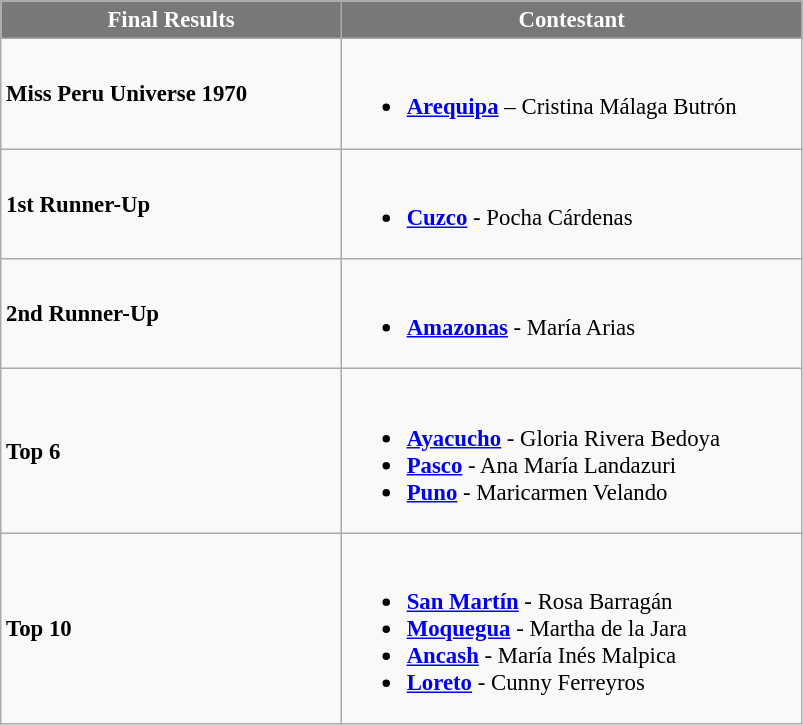<table class="wikitable sortable" style="font-size: 95%;">
<tr>
<th width="220" style="background-color:#787878;color:#FFFFFF;">Final Results</th>
<th width="300" style="background-color:#787878;color:#FFFFFF;">Contestant</th>
</tr>
<tr>
<td><strong>Miss Peru Universe 1970</strong></td>
<td><br><ul><li> <strong><a href='#'>Arequipa</a></strong> – Cristina Málaga Butrón</li></ul></td>
</tr>
<tr>
<td><strong>1st Runner-Up</strong></td>
<td><br><ul><li> <strong><a href='#'>Cuzco</a></strong> - Pocha Cárdenas</li></ul></td>
</tr>
<tr>
<td><strong>2nd Runner-Up</strong></td>
<td><br><ul><li> <strong><a href='#'>Amazonas</a></strong> - María Arias</li></ul></td>
</tr>
<tr>
<td><strong>Top 6</strong></td>
<td><br><ul><li> <strong><a href='#'>Ayacucho</a></strong> - Gloria Rivera Bedoya</li><li> <strong><a href='#'>Pasco</a></strong> - Ana María Landazuri</li><li> <strong><a href='#'>Puno</a></strong> - Maricarmen Velando</li></ul></td>
</tr>
<tr>
<td><strong>Top 10</strong></td>
<td><br><ul><li> <strong><a href='#'>San Martín</a></strong> - Rosa Barragán</li><li> <strong><a href='#'>Moquegua</a></strong> -  Martha de la Jara</li><li> <strong><a href='#'>Ancash</a></strong> - María Inés Malpica</li><li> <strong><a href='#'>Loreto</a></strong> - Cunny Ferreyros</li></ul></td>
</tr>
</table>
